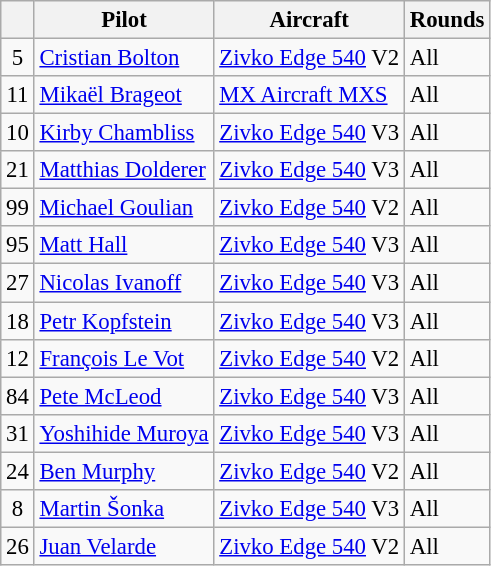<table class="wikitable" style="font-size: 95%;">
<tr>
<th></th>
<th>Pilot</th>
<th>Aircraft</th>
<th>Rounds</th>
</tr>
<tr>
<td align=center>5</td>
<td> <a href='#'>Cristian Bolton</a></td>
<td><a href='#'>Zivko Edge 540</a> V2</td>
<td>All</td>
</tr>
<tr>
<td align=center>11</td>
<td> <a href='#'>Mikaël Brageot</a></td>
<td><a href='#'>MX Aircraft MXS</a></td>
<td>All</td>
</tr>
<tr>
<td align=center>10</td>
<td> <a href='#'>Kirby Chambliss</a></td>
<td><a href='#'>Zivko Edge 540</a> V3</td>
<td>All</td>
</tr>
<tr>
<td align=center>21</td>
<td> <a href='#'>Matthias Dolderer</a></td>
<td><a href='#'>Zivko Edge 540</a> V3</td>
<td>All</td>
</tr>
<tr>
<td align=center>99</td>
<td> <a href='#'>Michael Goulian</a></td>
<td><a href='#'>Zivko Edge 540</a> V2</td>
<td>All</td>
</tr>
<tr>
<td align=center>95</td>
<td> <a href='#'>Matt Hall</a></td>
<td><a href='#'>Zivko Edge 540</a> V3</td>
<td>All</td>
</tr>
<tr>
<td align=center>27</td>
<td> <a href='#'>Nicolas Ivanoff</a></td>
<td><a href='#'>Zivko Edge 540</a> V3</td>
<td>All</td>
</tr>
<tr>
<td align=center>18</td>
<td> <a href='#'>Petr Kopfstein</a></td>
<td><a href='#'>Zivko Edge 540</a> V3</td>
<td>All</td>
</tr>
<tr>
<td align=center>12</td>
<td> <a href='#'>François Le Vot</a></td>
<td><a href='#'>Zivko Edge 540</a> V2</td>
<td>All</td>
</tr>
<tr>
<td align=center>84</td>
<td> <a href='#'>Pete McLeod</a></td>
<td><a href='#'>Zivko Edge 540</a> V3</td>
<td>All</td>
</tr>
<tr>
<td align=center>31</td>
<td> <a href='#'>Yoshihide Muroya</a></td>
<td><a href='#'>Zivko Edge 540</a> V3</td>
<td>All</td>
</tr>
<tr>
<td align=center>24</td>
<td> <a href='#'>Ben Murphy</a></td>
<td><a href='#'>Zivko Edge 540</a> V2</td>
<td>All</td>
</tr>
<tr>
<td align=center>8</td>
<td> <a href='#'>Martin Šonka</a></td>
<td><a href='#'>Zivko Edge 540</a> V3</td>
<td>All</td>
</tr>
<tr>
<td align=center>26</td>
<td> <a href='#'>Juan Velarde</a></td>
<td><a href='#'>Zivko Edge 540</a> V2</td>
<td>All</td>
</tr>
</table>
